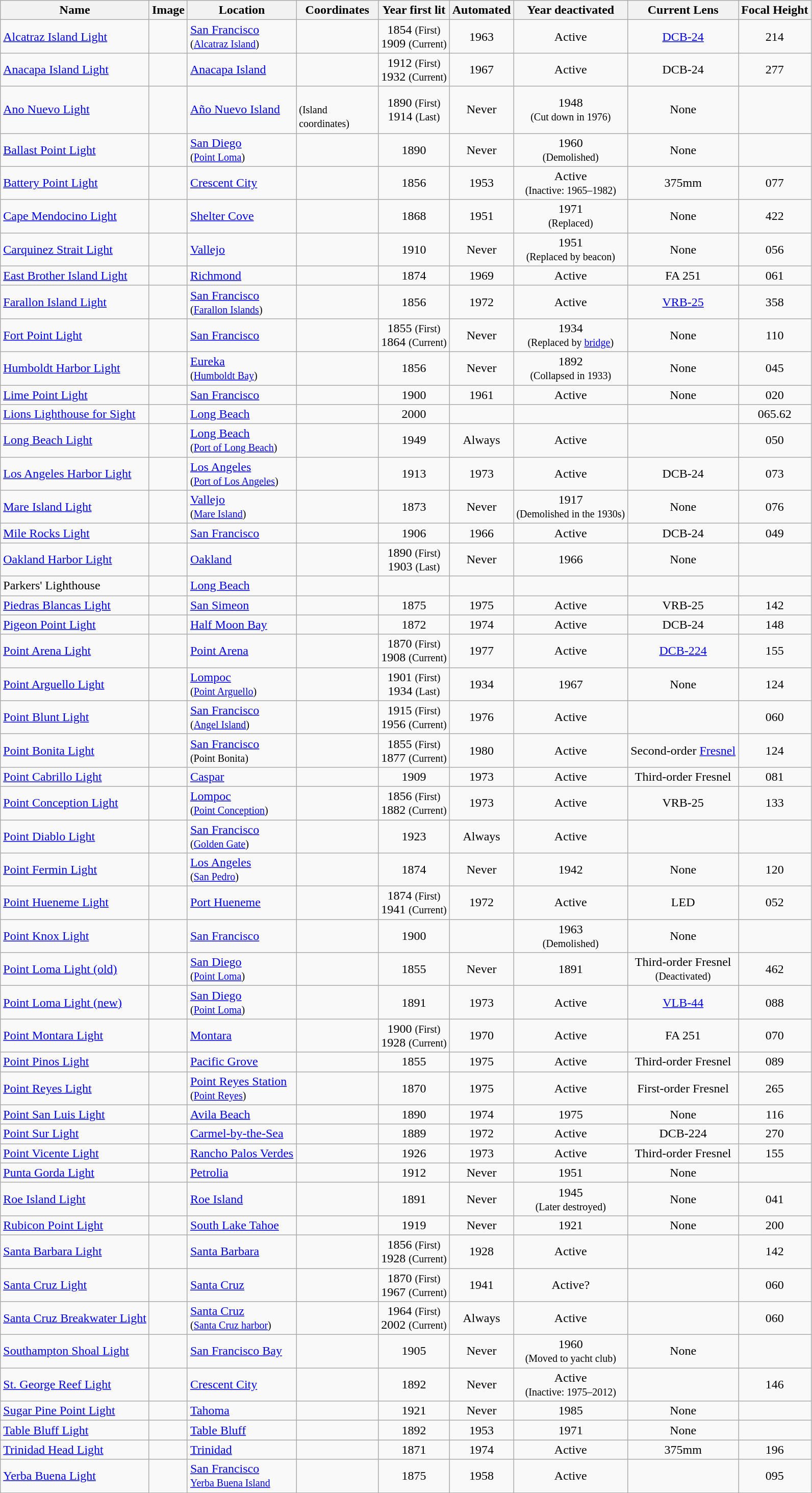<table class="wikitable sortable">
<tr>
<th>Name</th>
<th scope="col" class="unsortable">Image</th>
<th>Location</th>
<th width="100">Coordinates</th>
<th>Year first lit</th>
<th>Automated</th>
<th>Year deactivated</th>
<th>Current Lens</th>
<th>Focal Height</th>
</tr>
<tr>
<td><a href='#'>Alcatraz Island Light</a></td>
<td></td>
<td><a href='#'>San Francisco</a><br><small>(<a href='#'>Alcatraz Island</a>)</small></td>
<td></td>
<td style="text-align: center;">1854 <small>(First)</small><br> 1909 <small>(Current)</small></td>
<td style="text-align: center;">1963</td>
<td style="text-align: center;">Active</td>
<td style="text-align: center;"><a href='#'>DCB-24</a></td>
<td style="text-align: center;"><span>214</span> </td>
</tr>
<tr>
<td><a href='#'>Anacapa Island Light</a></td>
<td></td>
<td><a href='#'>Anacapa Island</a></td>
<td></td>
<td style="text-align: center;">1912 <small>(First)</small><br> 1932 <small>(Current)</small></td>
<td style="text-align: center;">1967</td>
<td style="text-align: center;">Active</td>
<td style="text-align: center;">DCB-24</td>
<td style="text-align: center;"><span>277</span> </td>
</tr>
<tr>
<td><a href='#'>Ano Nuevo Light</a></td>
<td></td>
<td><a href='#'>Año Nuevo Island</a></td>
<td><br><small>(Island coordinates)</small></td>
<td style="text-align: center;">1890 <small>(First)</small><br> 1914 <small>(Last)</small></td>
<td style="text-align: center;">Never</td>
<td style="text-align: center;">1948<br><small>(Cut down in 1976)</small></td>
<td style="text-align: center;">None</td>
<td></td>
</tr>
<tr>
<td><a href='#'>Ballast Point Light</a></td>
<td></td>
<td><a href='#'>San Diego</a><br><small>(<a href='#'>Point Loma</a>)</small></td>
<td></td>
<td style="text-align: center;">1890</td>
<td style="text-align: center;">Never</td>
<td style="text-align: center;">1960<br><small>(Demolished)</small></td>
<td style="text-align: center;">None</td>
<td></td>
</tr>
<tr>
<td><a href='#'>Battery Point Light</a></td>
<td></td>
<td><a href='#'>Crescent City</a></td>
<td></td>
<td style="text-align: center;">1856</td>
<td style="text-align: center;">1953</td>
<td style="text-align: center;">Active<br><small>(Inactive: 1965–1982)</small></td>
<td style="text-align: center;">375mm</td>
<td style="text-align: center;"><span>077</span> </td>
</tr>
<tr>
<td><a href='#'>Cape Mendocino Light</a></td>
<td></td>
<td><a href='#'>Shelter Cove</a></td>
<td></td>
<td style="text-align: center;">1868</td>
<td style="text-align: center;">1951</td>
<td style="text-align: center;">1971<br><small>(Replaced)</small></td>
<td style="text-align: center;">None</td>
<td style="text-align: center;"><span>422</span> </td>
</tr>
<tr>
<td><a href='#'>Carquinez Strait Light</a></td>
<td></td>
<td><a href='#'>Vallejo</a></td>
<td></td>
<td style="text-align: center;">1910</td>
<td style="text-align: center;">Never</td>
<td style="text-align: center;">1951<br><small>(Replaced by beacon)</small></td>
<td style="text-align: center;">None</td>
<td style="text-align: center;"><span>056</span> </td>
</tr>
<tr>
<td><a href='#'>East Brother Island Light</a></td>
<td></td>
<td><a href='#'>Richmond</a></td>
<td></td>
<td style="text-align: center;">1874</td>
<td style="text-align: center;">1969</td>
<td style="text-align: center;">Active</td>
<td style="text-align: center;">FA 251</td>
<td style="text-align: center;"><span>061</span> </td>
</tr>
<tr>
<td><a href='#'>Farallon Island Light</a></td>
<td></td>
<td><a href='#'>San Francisco</a><br><small>(<a href='#'>Farallon Islands</a>)</small></td>
<td></td>
<td style="text-align: center;">1856</td>
<td style="text-align: center;">1972</td>
<td style="text-align: center;">Active</td>
<td style="text-align: center;"><a href='#'>VRB-25</a></td>
<td style="text-align: center;"><span>358</span> </td>
</tr>
<tr>
<td><a href='#'>Fort Point Light</a></td>
<td></td>
<td><a href='#'>San Francisco</a></td>
<td></td>
<td style="text-align: center;">1855 <small>(First)</small><br> 1864 <small>(Current)</small></td>
<td style="text-align: center;">Never</td>
<td style="text-align: center;">1934<br><small>(Replaced by <a href='#'>bridge</a>)</small></td>
<td style="text-align: center;">None</td>
<td style="text-align: center;"><span>110</span> </td>
</tr>
<tr>
<td><a href='#'>Humboldt Harbor Light</a></td>
<td></td>
<td><a href='#'>Eureka</a><br><small>(<a href='#'>Humboldt Bay</a>)</small></td>
<td></td>
<td style="text-align: center;">1856</td>
<td style="text-align: center;">Never</td>
<td style="text-align: center;">1892<br><small>(Collapsed in 1933)</small></td>
<td style="text-align: center;">None</td>
<td style="text-align: center;"><span>045</span> </td>
</tr>
<tr>
<td><a href='#'>Lime Point Light</a></td>
<td></td>
<td><a href='#'>San Francisco</a></td>
<td></td>
<td style="text-align: center;">1900</td>
<td style="text-align: center;">1961</td>
<td style="text-align: center;">Active</td>
<td style="text-align: center;">None</td>
<td style="text-align: center;"><span>020</span> </td>
</tr>
<tr>
<td><a href='#'>Lions Lighthouse for Sight</a></td>
<td></td>
<td><a href='#'>Long Beach</a></td>
<td></td>
<td style="text-align: center;">2000</td>
<td></td>
<td></td>
<td></td>
<td style="text-align: center;"><span>065.62</span> </td>
</tr>
<tr>
<td><a href='#'>Long Beach Light</a></td>
<td></td>
<td><a href='#'>Long Beach</a><br><small>(<a href='#'>Port of Long Beach</a>)</small></td>
<td></td>
<td style="text-align: center;">1949</td>
<td style="text-align: center;">Always</td>
<td style="text-align: center;">Active</td>
<td></td>
<td style="text-align: center;"><span>050</span> </td>
</tr>
<tr>
<td><a href='#'>Los Angeles Harbor Light</a></td>
<td></td>
<td><a href='#'>Los Angeles</a><br><small>(<a href='#'>Port of Los Angeles</a>)</small></td>
<td></td>
<td style="text-align: center;">1913</td>
<td style="text-align: center;">1973</td>
<td style="text-align: center;">Active</td>
<td style="text-align: center;">DCB-24</td>
<td style="text-align: center;"><span>073</span> </td>
</tr>
<tr>
<td><a href='#'>Mare Island Light</a></td>
<td></td>
<td><a href='#'>Vallejo</a><br><small>(<a href='#'>Mare Island</a>)</small></td>
<td></td>
<td style="text-align: center;">1873</td>
<td style="text-align: center;">Never</td>
<td style="text-align: center;">1917<br><small>(Demolished in the 1930s)</small></td>
<td style="text-align: center;">None</td>
<td style="text-align: center;"><span>076</span> </td>
</tr>
<tr>
<td><a href='#'>Mile Rocks Light</a></td>
<td></td>
<td><a href='#'>San Francisco</a></td>
<td></td>
<td style="text-align: center;">1906</td>
<td style="text-align: center;">1966</td>
<td style="text-align: center;">Active</td>
<td style="text-align: center;">DCB-24</td>
<td style="text-align: center;"><span>049</span> </td>
</tr>
<tr>
<td><a href='#'>Oakland Harbor Light</a></td>
<td></td>
<td><a href='#'>Oakland</a></td>
<td></td>
<td style="text-align: center;">1890 <small>(First)</small><br> 1903 <small>(Last)</small></td>
<td style="text-align: center;">Never</td>
<td style="text-align: center;">1966</td>
<td style="text-align: center;">None</td>
<td></td>
</tr>
<tr>
<td>Parkers' Lighthouse</td>
<td></td>
<td><a href='#'>Long Beach</a></td>
<td></td>
<td></td>
<td></td>
<td></td>
<td></td>
<td></td>
</tr>
<tr>
<td><a href='#'>Piedras Blancas Light</a></td>
<td></td>
<td><a href='#'>San Simeon</a></td>
<td></td>
<td style="text-align: center;">1875</td>
<td style="text-align: center;">1975</td>
<td style="text-align: center;">Active</td>
<td style="text-align: center;">VRB-25</td>
<td style="text-align: center;"><span>142</span> </td>
</tr>
<tr>
<td><a href='#'>Pigeon Point Light</a></td>
<td></td>
<td><a href='#'>Half Moon Bay</a></td>
<td></td>
<td style="text-align: center;">1872</td>
<td style="text-align: center;">1974</td>
<td style="text-align: center;">Active</td>
<td style="text-align: center;">DCB-24</td>
<td style="text-align: center;"><span>148</span> </td>
</tr>
<tr>
<td><a href='#'>Point Arena Light</a></td>
<td></td>
<td><a href='#'>Point Arena</a></td>
<td></td>
<td style="text-align: center;">1870 <small>(First)</small><br> 1908 <small>(Current)</small></td>
<td style="text-align: center;">1977</td>
<td style="text-align: center;">Active</td>
<td style="text-align: center;"><a href='#'>DCB-224</a></td>
<td style="text-align: center;"><span>155</span> </td>
</tr>
<tr>
<td><a href='#'>Point Arguello Light</a></td>
<td></td>
<td><a href='#'>Lompoc</a><br><small>(<a href='#'>Point Arguello</a>)</small></td>
<td></td>
<td style="text-align: center;">1901 <small>(First)</small><br> 1934 <small>(Last)</small></td>
<td style="text-align: center;">1934</td>
<td style="text-align: center;">1967</td>
<td style="text-align: center;">None</td>
<td style="text-align: center;"><span>124</span> </td>
</tr>
<tr>
<td><a href='#'>Point Blunt Light</a></td>
<td></td>
<td><a href='#'>San Francisco</a><br><small>(<a href='#'>Angel Island</a>)</small></td>
<td></td>
<td style="text-align: center;">1915 <small>(First)</small><br> 1956 <small>(Current)</small></td>
<td style="text-align: center;">1976</td>
<td style="text-align: center;">Active</td>
<td></td>
<td style="text-align: center;"><span>060</span> </td>
</tr>
<tr>
<td><a href='#'>Point Bonita Light</a></td>
<td></td>
<td><a href='#'>San Francisco</a><br><small>(Point Bonita)</small></td>
<td></td>
<td style="text-align: center;">1855 <small>(First)</small><br> 1877 <small>(Current)</small></td>
<td style="text-align: center;">1980</td>
<td style="text-align: center;">Active</td>
<td style="text-align: center;">Second-order <a href='#'>Fresnel</a></td>
<td style="text-align: center;"><span>124</span> </td>
</tr>
<tr>
<td><a href='#'>Point Cabrillo Light</a></td>
<td></td>
<td><a href='#'>Caspar</a></td>
<td></td>
<td style="text-align: center;">1909</td>
<td style="text-align: center;">1973</td>
<td style="text-align: center;">Active</td>
<td style="text-align: center;">Third-order Fresnel</td>
<td style="text-align: center;"><span>081</span> </td>
</tr>
<tr>
<td><a href='#'>Point Conception Light</a></td>
<td></td>
<td><a href='#'>Lompoc</a><br><small>(<a href='#'>Point Conception</a>)</small></td>
<td></td>
<td style="text-align: center;">1856 <small>(First)</small><br> 1882 <small>(Current)</small></td>
<td style="text-align: center;">1973</td>
<td style="text-align: center;">Active</td>
<td style="text-align: center;">VRB-25</td>
<td style="text-align: center;"><span>133</span> </td>
</tr>
<tr>
<td><a href='#'>Point Diablo Light</a></td>
<td></td>
<td><a href='#'>San Francisco</a><br><small>(<a href='#'>Golden Gate</a>)</small></td>
<td></td>
<td style="text-align: center;">1923</td>
<td style="text-align: center;">Always</td>
<td style="text-align: center;">Active</td>
<td></td>
<td></td>
</tr>
<tr>
<td><a href='#'>Point Fermin Light</a></td>
<td></td>
<td><a href='#'>Los Angeles</a><br><small>(<a href='#'>San Pedro</a>)</small></td>
<td></td>
<td style="text-align: center;">1874</td>
<td style="text-align: center;">Never</td>
<td style="text-align: center;">1942</td>
<td style="text-align: center;">None</td>
<td style="text-align: center;"><span>120</span> </td>
</tr>
<tr>
<td><a href='#'>Point Hueneme Light</a></td>
<td></td>
<td><a href='#'>Port Hueneme</a></td>
<td></td>
<td style="text-align: center;">1874 <small>(First)</small><br> 1941 <small>(Current)</small></td>
<td style="text-align: center;">1972</td>
<td style="text-align: center;">Active</td>
<td style="text-align: center;">LED</td>
<td style="text-align: center;"><span>052</span> </td>
</tr>
<tr>
<td><a href='#'>Point Knox Light</a></td>
<td></td>
<td><a href='#'>San Francisco</a></td>
<td></td>
<td style="text-align: center;">1900</td>
<td></td>
<td style="text-align: center;">1963<br><small>(Demolished)</small></td>
<td style="text-align: center;">None</td>
<td></td>
</tr>
<tr>
<td><a href='#'>Point Loma Light (old)</a></td>
<td></td>
<td><a href='#'>San Diego</a><br><small>(<a href='#'>Point Loma</a>)</small></td>
<td></td>
<td style="text-align: center;">1855</td>
<td style="text-align: center;">Never</td>
<td style="text-align: center;">1891</td>
<td style="text-align: center;">Third-order Fresnel <br><small>(Deactivated)</small></td>
<td style="text-align: center;"><span>462</span> </td>
</tr>
<tr>
<td><a href='#'>Point Loma Light (new)</a></td>
<td></td>
<td><a href='#'>San Diego</a><br><small>(<a href='#'>Point Loma</a>)</small></td>
<td></td>
<td style="text-align: center;">1891</td>
<td style="text-align: center;">1973</td>
<td style="text-align: center;">Active</td>
<td style="text-align: center;"><a href='#'>VLB-44</a></td>
<td style="text-align: center;"><span>088</span> </td>
</tr>
<tr>
<td><a href='#'>Point Montara Light</a></td>
<td></td>
<td><a href='#'>Montara</a></td>
<td></td>
<td style="text-align: center;">1900 <small>(First)</small><br> 1928 <small>(Current)</small></td>
<td style="text-align: center;">1970</td>
<td style="text-align: center;">Active</td>
<td style="text-align: center;">FA 251</td>
<td style="text-align: center;"><span>070</span> </td>
</tr>
<tr>
<td><a href='#'>Point Pinos Light</a></td>
<td></td>
<td><a href='#'>Pacific Grove</a></td>
<td></td>
<td style="text-align: center;">1855</td>
<td style="text-align: center;">1975</td>
<td style="text-align: center;">Active</td>
<td style="text-align: center;">Third-order Fresnel</td>
<td style="text-align: center;"><span>089</span> </td>
</tr>
<tr>
<td><a href='#'>Point Reyes Light</a></td>
<td></td>
<td><a href='#'>Point Reyes Station</a><br><small>(<a href='#'>Point Reyes</a>)</small></td>
<td></td>
<td style="text-align: center;">1870</td>
<td style="text-align: center;">1975</td>
<td style="text-align: center;">Active</td>
<td style="text-align: center;">First-order Fresnel</td>
<td style="text-align: center;"><span>265</span> </td>
</tr>
<tr>
<td><a href='#'>Point San Luis Light</a></td>
<td></td>
<td><a href='#'>Avila Beach</a></td>
<td></td>
<td style="text-align: center;">1890</td>
<td style="text-align: center;">1974</td>
<td style="text-align: center;">1975</td>
<td style="text-align: center;">None</td>
<td style="text-align: center;"><span>116</span> </td>
</tr>
<tr>
<td><a href='#'>Point Sur Light</a></td>
<td></td>
<td><a href='#'>Carmel-by-the-Sea</a></td>
<td></td>
<td style="text-align: center;">1889</td>
<td style="text-align: center;">1972</td>
<td style="text-align: center;">Active</td>
<td style="text-align: center;">DCB-224</td>
<td style="text-align: center;"><span>270</span> </td>
</tr>
<tr>
<td><a href='#'>Point Vicente Light</a></td>
<td></td>
<td><a href='#'>Rancho Palos Verdes</a></td>
<td></td>
<td style="text-align: center;">1926</td>
<td style="text-align: center;">1973</td>
<td style="text-align: center;">Active</td>
<td style="text-align: center;">Third-order Fresnel</td>
<td style="text-align: center;"><span>155</span> </td>
</tr>
<tr>
<td><a href='#'>Punta Gorda Light</a></td>
<td></td>
<td><a href='#'>Petrolia</a></td>
<td></td>
<td style="text-align: center;">1912</td>
<td style="text-align: center;">Never</td>
<td style="text-align: center;">1951</td>
<td style="text-align: center;">None</td>
<td></td>
</tr>
<tr>
<td><a href='#'>Roe Island Light</a></td>
<td></td>
<td><a href='#'>Roe Island</a></td>
<td></td>
<td style="text-align: center;">1891</td>
<td style="text-align: center;">Never</td>
<td style="text-align: center;">1945<br><small>(Later destroyed)</small></td>
<td style="text-align: center;">None</td>
<td style="text-align: center;"><span>041</span> </td>
</tr>
<tr>
<td><a href='#'>Rubicon Point Light</a></td>
<td></td>
<td><a href='#'>South Lake Tahoe</a></td>
<td></td>
<td style="text-align: center;">1919</td>
<td style="text-align: center;">Never</td>
<td style="text-align: center;">1921</td>
<td style="text-align: center;">None</td>
<td style="text-align: center;"><span>200</span> </td>
</tr>
<tr>
<td><a href='#'>Santa Barbara Light</a></td>
<td></td>
<td><a href='#'>Santa Barbara</a></td>
<td></td>
<td style="text-align: center;">1856 <small>(First)</small><br> 1928 <small>(Current)</small></td>
<td style="text-align: center;">1928</td>
<td style="text-align: center;">Active</td>
<td></td>
<td style="text-align: center;"><span>142</span> </td>
</tr>
<tr>
<td><a href='#'>Santa Cruz Light</a></td>
<td></td>
<td><a href='#'>Santa Cruz</a></td>
<td></td>
<td style="text-align: center;">1870 <small>(First)</small><br> 1967 <small>(Current)</small></td>
<td style="text-align: center;">1941</td>
<td style="text-align: center;">Active?</td>
<td></td>
<td style="text-align: center;"><span>060</span> </td>
</tr>
<tr>
<td><a href='#'>Santa Cruz Breakwater Light</a></td>
<td></td>
<td><a href='#'>Santa Cruz</a><br><small>(<a href='#'>Santa Cruz harbor</a>)</small></td>
<td></td>
<td style="text-align: center;">1964 <small>(First)</small><br> 2002 <small>(Current)</small></td>
<td style="text-align: center;">Always</td>
<td style="text-align: center;">Active</td>
<td></td>
<td style="text-align: center;"><span>060</span> </td>
</tr>
<tr>
<td><a href='#'>Southampton Shoal Light</a></td>
<td></td>
<td><a href='#'>San Francisco Bay</a></td>
<td></td>
<td style="text-align: center;">1905</td>
<td style="text-align: center;">Never</td>
<td style="text-align: center;">1960<br><small>(Moved to yacht club)</small></td>
<td style="text-align: center;">None</td>
<td></td>
</tr>
<tr>
<td><a href='#'>St. George Reef Light</a></td>
<td></td>
<td><a href='#'>Crescent City</a></td>
<td></td>
<td style="text-align: center;">1892</td>
<td style="text-align: center;">Never</td>
<td style="text-align: center;">Active<br><small>(Inactive: 1975–2012)</small></td>
<td></td>
<td style="text-align: center;"><span>146</span> </td>
</tr>
<tr>
<td><a href='#'>Sugar Pine Point Light</a></td>
<td></td>
<td><a href='#'>Tahoma</a></td>
<td></td>
<td style="text-align: center;">1921</td>
<td style="text-align: center;">Never</td>
<td style="text-align: center;">1985</td>
<td style="text-align: center;">None</td>
<td></td>
</tr>
<tr>
<td><a href='#'>Table Bluff Light</a></td>
<td></td>
<td><a href='#'>Table Bluff</a></td>
<td></td>
<td style="text-align: center;">1892</td>
<td style="text-align: center;">1953</td>
<td style="text-align: center;">1971</td>
<td style="text-align: center;">None</td>
<td></td>
</tr>
<tr>
<td><a href='#'>Trinidad Head Light</a></td>
<td></td>
<td><a href='#'>Trinidad</a></td>
<td></td>
<td style="text-align: center;">1871</td>
<td style="text-align: center;">1974</td>
<td style="text-align: center;">Active</td>
<td style="text-align: center;">375mm</td>
<td style="text-align: center;"><span>196</span> </td>
</tr>
<tr>
<td><a href='#'>Yerba Buena Light</a></td>
<td></td>
<td><a href='#'>San Francisco</a><br><small><a href='#'>Yerba Buena Island</a></small></td>
<td></td>
<td style="text-align: center;">1875</td>
<td style="text-align: center;">1958</td>
<td style="text-align: center;">Active</td>
<td></td>
<td style="text-align: center;"><span>095</span> </td>
</tr>
</table>
